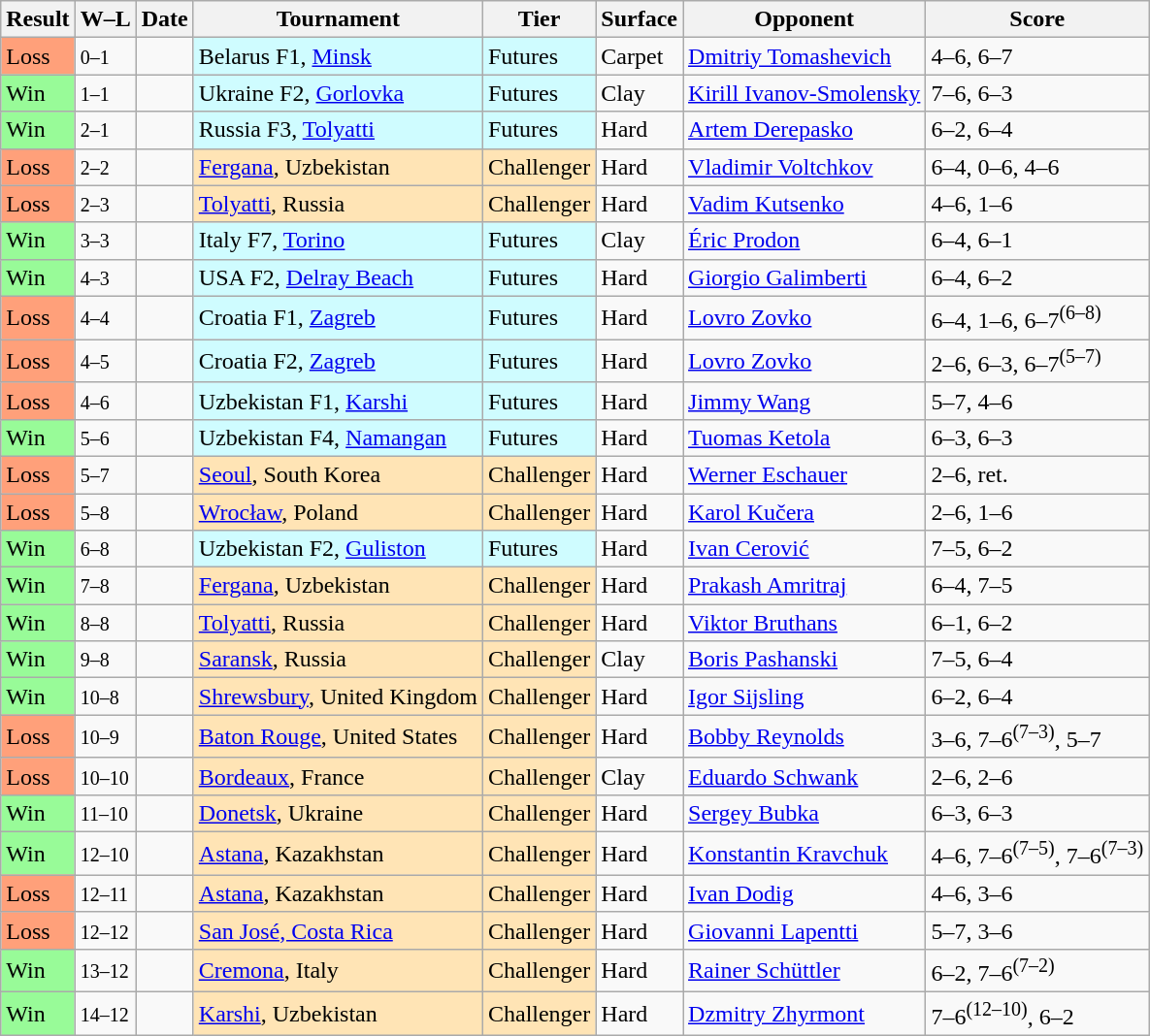<table class="sortable wikitable">
<tr>
<th>Result</th>
<th class="unsortable">W–L</th>
<th>Date</th>
<th>Tournament</th>
<th>Tier</th>
<th>Surface</th>
<th>Opponent</th>
<th class="unsortable">Score</th>
</tr>
<tr>
<td style="background:#ffa07a;">Loss</td>
<td><small>0–1</small></td>
<td></td>
<td style="background:#cffcff;">Belarus F1, <a href='#'>Minsk</a></td>
<td style="background:#cffcff;">Futures</td>
<td>Carpet</td>
<td> <a href='#'>Dmitriy Tomashevich</a></td>
<td>4–6, 6–7</td>
</tr>
<tr>
<td style="background:#98fb98;">Win</td>
<td><small>1–1</small></td>
<td></td>
<td style="background:#cffcff;">Ukraine F2, <a href='#'>Gorlovka</a></td>
<td style="background:#cffcff;">Futures</td>
<td>Clay</td>
<td> <a href='#'>Kirill Ivanov-Smolensky</a></td>
<td>7–6, 6–3</td>
</tr>
<tr>
<td style="background:#98fb98;">Win</td>
<td><small>2–1</small></td>
<td></td>
<td style="background:#cffcff;">Russia F3, <a href='#'>Tolyatti</a></td>
<td style="background:#cffcff;">Futures</td>
<td>Hard</td>
<td> <a href='#'>Artem Derepasko</a></td>
<td>6–2, 6–4</td>
</tr>
<tr>
<td style="background:#ffa07a;">Loss</td>
<td><small>2–2</small></td>
<td></td>
<td style="background:moccasin;"><a href='#'>Fergana</a>, Uzbekistan</td>
<td style="background:moccasin;">Challenger</td>
<td>Hard</td>
<td> <a href='#'>Vladimir Voltchkov</a></td>
<td>6–4, 0–6, 4–6</td>
</tr>
<tr>
<td style="background:#ffa07a;">Loss</td>
<td><small>2–3</small></td>
<td></td>
<td style="background:moccasin;"><a href='#'>Tolyatti</a>, Russia</td>
<td style="background:moccasin;">Challenger</td>
<td>Hard</td>
<td> <a href='#'>Vadim Kutsenko</a></td>
<td>4–6, 1–6</td>
</tr>
<tr>
<td style="background:#98fb98;">Win</td>
<td><small>3–3</small></td>
<td></td>
<td style="background:#cffcff;">Italy F7, <a href='#'>Torino</a></td>
<td style="background:#cffcff;">Futures</td>
<td>Clay</td>
<td> <a href='#'>Éric Prodon</a></td>
<td>6–4, 6–1</td>
</tr>
<tr>
<td style="background:#98fb98;">Win</td>
<td><small>4–3</small></td>
<td></td>
<td style="background:#cffcff;">USA F2, <a href='#'>Delray Beach</a></td>
<td style="background:#cffcff;">Futures</td>
<td>Hard</td>
<td> <a href='#'>Giorgio Galimberti</a></td>
<td>6–4, 6–2</td>
</tr>
<tr>
<td style="background:#ffa07a;">Loss</td>
<td><small>4–4</small></td>
<td></td>
<td style="background:#cffcff;">Croatia F1, <a href='#'>Zagreb</a></td>
<td style="background:#cffcff;">Futures</td>
<td>Hard</td>
<td> <a href='#'>Lovro Zovko</a></td>
<td>6–4, 1–6, 6–7<sup>(6–8)</sup></td>
</tr>
<tr>
<td style="background:#ffa07a;">Loss</td>
<td><small>4–5</small></td>
<td></td>
<td style="background:#cffcff;">Croatia F2, <a href='#'>Zagreb</a></td>
<td style="background:#cffcff;">Futures</td>
<td>Hard</td>
<td> <a href='#'>Lovro Zovko</a></td>
<td>2–6, 6–3, 6–7<sup>(5–7)</sup></td>
</tr>
<tr>
<td style="background:#ffa07a;">Loss</td>
<td><small>4–6</small></td>
<td></td>
<td style="background:#cffcff;">Uzbekistan F1, <a href='#'>Karshi</a></td>
<td style="background:#cffcff;">Futures</td>
<td>Hard</td>
<td> <a href='#'>Jimmy Wang</a></td>
<td>5–7, 4–6</td>
</tr>
<tr>
<td style="background:#98fb98;">Win</td>
<td><small>5–6</small></td>
<td></td>
<td style="background:#cffcff;">Uzbekistan F4, <a href='#'>Namangan</a></td>
<td style="background:#cffcff;">Futures</td>
<td>Hard</td>
<td> <a href='#'>Tuomas Ketola</a></td>
<td>6–3, 6–3</td>
</tr>
<tr>
<td style="background:#ffa07a;">Loss</td>
<td><small>5–7</small></td>
<td></td>
<td style="background:moccasin;"><a href='#'>Seoul</a>, South Korea</td>
<td style="background:moccasin;">Challenger</td>
<td>Hard</td>
<td> <a href='#'>Werner Eschauer</a></td>
<td>2–6, ret.</td>
</tr>
<tr>
<td style="background:#ffa07a;">Loss</td>
<td><small>5–8</small></td>
<td></td>
<td style="background:moccasin;"><a href='#'>Wrocław</a>, Poland</td>
<td style="background:moccasin;">Challenger</td>
<td>Hard</td>
<td> <a href='#'>Karol Kučera</a></td>
<td>2–6, 1–6</td>
</tr>
<tr>
<td style="background:#98fb98;">Win</td>
<td><small>6–8</small></td>
<td></td>
<td style="background:#cffcff;">Uzbekistan F2, <a href='#'>Guliston</a></td>
<td style="background:#cffcff;">Futures</td>
<td>Hard</td>
<td> <a href='#'>Ivan Cerović</a></td>
<td>7–5, 6–2</td>
</tr>
<tr>
<td style="background:#98fb98;">Win</td>
<td><small>7–8</small></td>
<td></td>
<td style="background:moccasin;"><a href='#'>Fergana</a>, Uzbekistan</td>
<td style="background:moccasin;">Challenger</td>
<td>Hard</td>
<td> <a href='#'>Prakash Amritraj</a></td>
<td>6–4, 7–5</td>
</tr>
<tr>
<td style="background:#98fb98;">Win</td>
<td><small>8–8</small></td>
<td></td>
<td style="background:moccasin;"><a href='#'>Tolyatti</a>, Russia</td>
<td style="background:moccasin;">Challenger</td>
<td>Hard</td>
<td> <a href='#'>Viktor Bruthans</a></td>
<td>6–1, 6–2</td>
</tr>
<tr>
<td style="background:#98fb98;">Win</td>
<td><small>9–8</small></td>
<td></td>
<td style="background:moccasin;"><a href='#'>Saransk</a>, Russia</td>
<td style="background:moccasin;">Challenger</td>
<td>Clay</td>
<td> <a href='#'>Boris Pashanski</a></td>
<td>7–5, 6–4</td>
</tr>
<tr>
<td style="background:#98fb98;">Win</td>
<td><small>10–8</small></td>
<td></td>
<td style="background:moccasin;"><a href='#'>Shrewsbury</a>, United Kingdom</td>
<td style="background:moccasin;">Challenger</td>
<td>Hard</td>
<td> <a href='#'>Igor Sijsling</a></td>
<td>6–2, 6–4</td>
</tr>
<tr>
<td style="background:#ffa07a;">Loss</td>
<td><small>10–9</small></td>
<td></td>
<td style="background:moccasin;"><a href='#'>Baton Rouge</a>, United States</td>
<td style="background:moccasin;">Challenger</td>
<td>Hard</td>
<td> <a href='#'>Bobby Reynolds</a></td>
<td>3–6, 7–6<sup>(7–3)</sup>, 5–7</td>
</tr>
<tr>
<td style="background:#ffa07a;">Loss</td>
<td><small>10–10</small></td>
<td></td>
<td style="background:moccasin;"><a href='#'>Bordeaux</a>, France</td>
<td style="background:moccasin;">Challenger</td>
<td>Clay</td>
<td> <a href='#'>Eduardo Schwank</a></td>
<td>2–6, 2–6</td>
</tr>
<tr>
<td style="background:#98fb98;">Win</td>
<td><small>11–10</small></td>
<td></td>
<td style="background:moccasin;"><a href='#'>Donetsk</a>, Ukraine</td>
<td style="background:moccasin;">Challenger</td>
<td>Hard</td>
<td> <a href='#'>Sergey Bubka</a></td>
<td>6–3, 6–3</td>
</tr>
<tr>
<td style="background:#98fb98;">Win</td>
<td><small>12–10</small></td>
<td></td>
<td style="background:moccasin;"><a href='#'>Astana</a>, Kazakhstan</td>
<td style="background:moccasin;">Challenger</td>
<td>Hard</td>
<td> <a href='#'>Konstantin Kravchuk</a></td>
<td>4–6, 7–6<sup>(7–5)</sup>, 7–6<sup>(7–3)</sup></td>
</tr>
<tr>
<td style="background:#ffa07a;">Loss</td>
<td><small>12–11</small></td>
<td></td>
<td style="background:moccasin;"><a href='#'>Astana</a>, Kazakhstan</td>
<td style="background:moccasin;">Challenger</td>
<td>Hard</td>
<td> <a href='#'>Ivan Dodig</a></td>
<td>4–6, 3–6</td>
</tr>
<tr>
<td style="background:#ffa07a;">Loss</td>
<td><small>12–12</small></td>
<td></td>
<td style="background:moccasin;"><a href='#'>San José, Costa Rica</a></td>
<td style="background:moccasin;">Challenger</td>
<td>Hard</td>
<td> <a href='#'>Giovanni Lapentti</a></td>
<td>5–7, 3–6</td>
</tr>
<tr>
<td style="background:#98fb98;">Win</td>
<td><small>13–12</small></td>
<td></td>
<td style="background:moccasin;"><a href='#'>Cremona</a>, Italy</td>
<td style="background:moccasin;">Challenger</td>
<td>Hard</td>
<td> <a href='#'>Rainer Schüttler</a></td>
<td>6–2, 7–6<sup>(7–2)</sup></td>
</tr>
<tr>
<td style="background:#98fb98;">Win</td>
<td><small>14–12</small></td>
<td></td>
<td style="background:moccasin;"><a href='#'>Karshi</a>, Uzbekistan</td>
<td style="background:moccasin;">Challenger</td>
<td>Hard</td>
<td> <a href='#'>Dzmitry Zhyrmont</a></td>
<td>7–6<sup>(12–10)</sup>, 6–2</td>
</tr>
</table>
